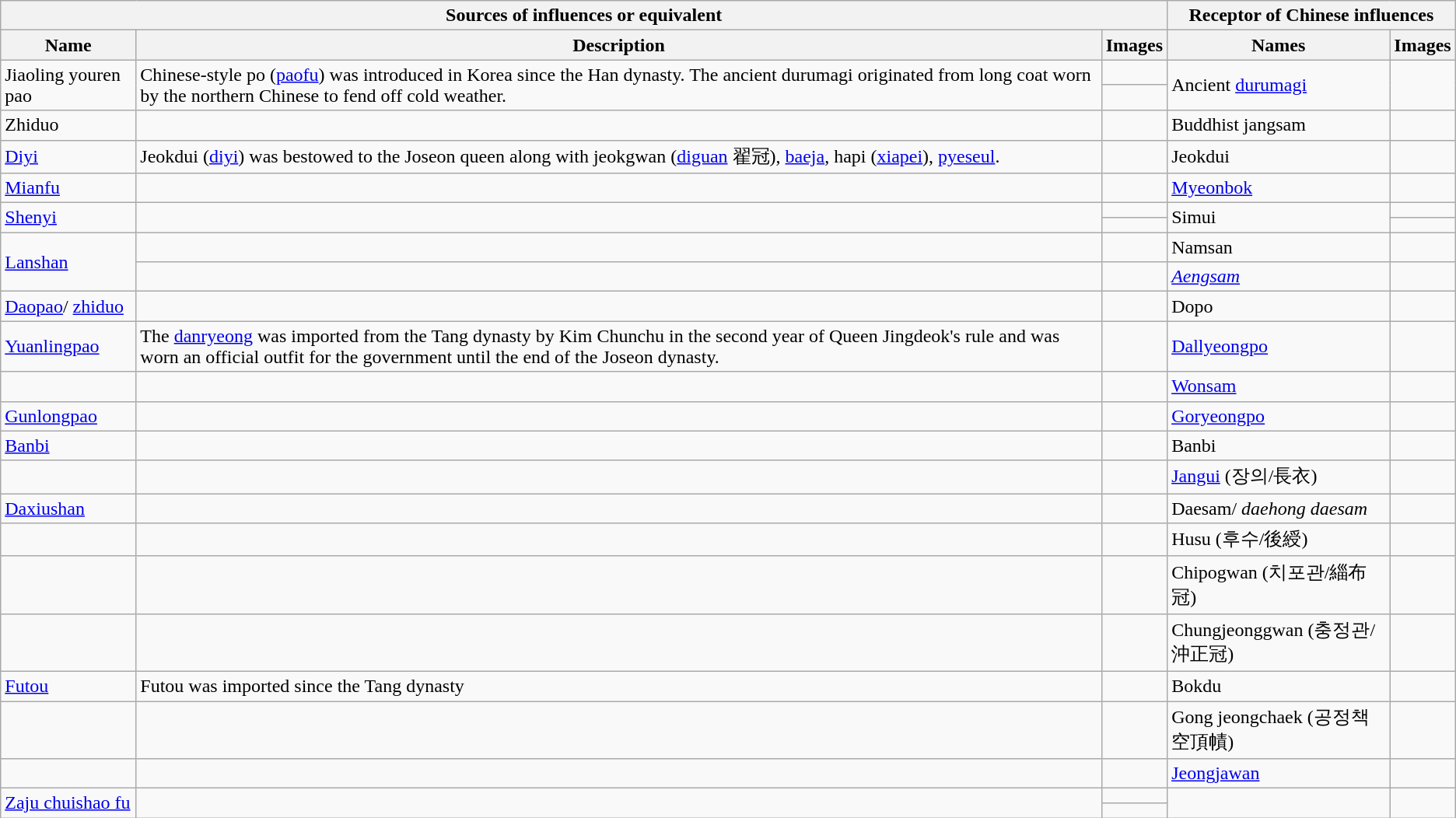<table class="wikitable">
<tr>
<th colspan="3">Sources of influences or equivalent</th>
<th colspan="2">Receptor of Chinese influences</th>
</tr>
<tr>
<th>Name</th>
<th>Description</th>
<th>Images</th>
<th>Names</th>
<th>Images</th>
</tr>
<tr>
<td rowspan="2">Jiaoling youren pao</td>
<td rowspan="2">Chinese-style po (<a href='#'>paofu</a>) was introduced in Korea since the Han dynasty. The ancient durumagi originated from long coat worn by the northern Chinese to fend off cold weather.</td>
<td></td>
<td rowspan="2">Ancient <a href='#'>durumagi</a></td>
<td rowspan="2"></td>
</tr>
<tr>
<td></td>
</tr>
<tr>
<td>Zhiduo</td>
<td></td>
<td></td>
<td>Buddhist jangsam</td>
<td></td>
</tr>
<tr>
<td><a href='#'>Diyi</a></td>
<td>Jeokdui (<a href='#'>diyi</a>) was bestowed to the Joseon queen along with jeokgwan (<a href='#'>diguan</a> 翟冠), <a href='#'>baeja</a>, hapi (<a href='#'>xiapei</a>), <a href='#'>pyeseul</a>.</td>
<td></td>
<td>Jeokdui</td>
<td></td>
</tr>
<tr>
<td><a href='#'>Mianfu</a></td>
<td></td>
<td></td>
<td><a href='#'>Myeonbok</a></td>
<td></td>
</tr>
<tr>
<td rowspan="2"><a href='#'>Shenyi</a></td>
<td rowspan="2"></td>
<td></td>
<td rowspan="2">Simui</td>
<td></td>
</tr>
<tr>
<td></td>
<td></td>
</tr>
<tr>
<td rowspan="2"><a href='#'>Lanshan</a></td>
<td></td>
<td></td>
<td>Namsan</td>
<td></td>
</tr>
<tr>
<td></td>
<td></td>
<td><em><a href='#'>Aengsam</a></em></td>
<td></td>
</tr>
<tr>
<td><a href='#'>Daopao</a>/ <a href='#'>zhiduo</a></td>
<td></td>
<td></td>
<td>Dopo</td>
<td></td>
</tr>
<tr>
<td><a href='#'>Yuanlingpao</a></td>
<td>The <a href='#'>danryeong</a> was imported from the Tang dynasty by Kim Chunchu in the second year of Queen Jingdeok's rule and was worn an official outfit for the government until the end of the Joseon dynasty.</td>
<td></td>
<td><a href='#'>Dallyeongpo</a><em></em></td>
<td></td>
</tr>
<tr>
<td></td>
<td></td>
<td></td>
<td><a href='#'>Wonsam</a></td>
<td></td>
</tr>
<tr>
<td><a href='#'>Gunlongpao</a></td>
<td></td>
<td></td>
<td><a href='#'>Goryeongpo</a></td>
<td></td>
</tr>
<tr>
<td><a href='#'>Banbi</a></td>
<td></td>
<td></td>
<td>Banbi</td>
<td></td>
</tr>
<tr>
<td></td>
<td></td>
<td></td>
<td><a href='#'>Jangui</a> (장의/長衣)</td>
<td></td>
</tr>
<tr>
<td><a href='#'>Daxiushan</a></td>
<td></td>
<td></td>
<td>Daesam/ <em>daehong daesam</em></td>
<td></td>
</tr>
<tr>
<td></td>
<td></td>
<td></td>
<td>Husu  (후수/後綬)</td>
<td></td>
</tr>
<tr>
<td></td>
<td></td>
<td></td>
<td>Chipogwan (치포관/緇布冠)</td>
<td></td>
</tr>
<tr>
<td></td>
<td></td>
<td></td>
<td>Chungjeonggwan (충정관/沖正冠)</td>
<td></td>
</tr>
<tr>
<td><a href='#'>Futou</a></td>
<td>Futou was imported since the Tang dynasty<em></em></td>
<td></td>
<td>Bokdu</td>
<td></td>
</tr>
<tr>
<td></td>
<td></td>
<td></td>
<td>Gong jeongchaek (공정책 空頂幘)</td>
<td></td>
</tr>
<tr>
<td></td>
<td></td>
<td></td>
<td><a href='#'>Jeongjawan</a><a href='#'></a></td>
<td></td>
</tr>
<tr>
<td rowspan="2"><a href='#'>Zaju chuishao fu</a></td>
<td rowspan="2"></td>
<td></td>
<td rowspan="2"></td>
<td rowspan="2"></td>
</tr>
<tr>
<td></td>
</tr>
</table>
